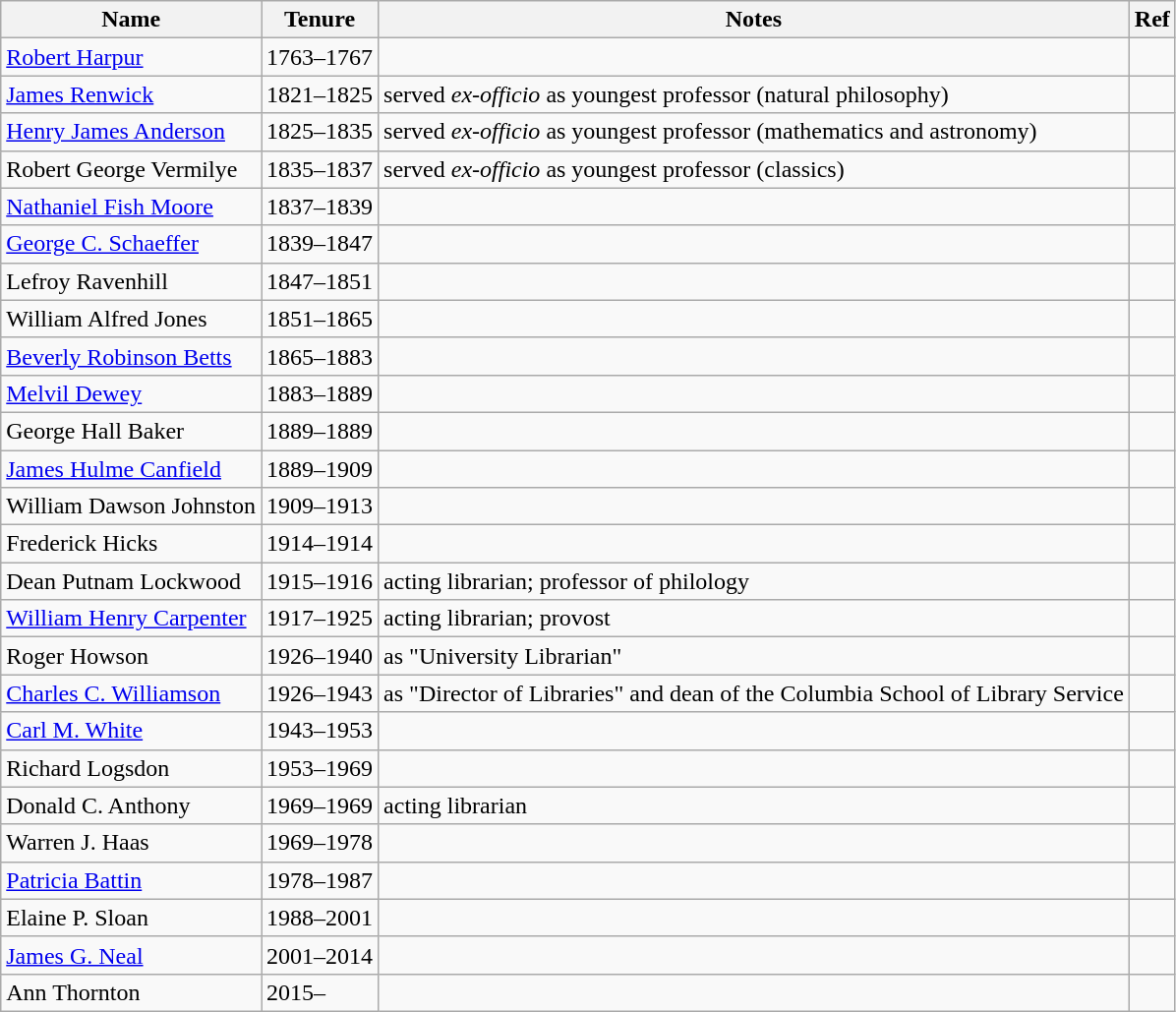<table class="wikitable">
<tr>
<th>Name</th>
<th>Tenure</th>
<th>Notes</th>
<th>Ref</th>
</tr>
<tr>
<td><a href='#'>Robert Harpur</a></td>
<td>1763–1767</td>
<td></td>
<td></td>
</tr>
<tr>
<td><a href='#'>James Renwick</a></td>
<td>1821–1825</td>
<td>served <em>ex-officio</em> as youngest professor (natural philosophy)</td>
<td></td>
</tr>
<tr>
<td><a href='#'>Henry James Anderson</a></td>
<td>1825–1835</td>
<td>served <em>ex-officio</em> as youngest professor (mathematics and astronomy)</td>
<td></td>
</tr>
<tr>
<td>Robert George Vermilye</td>
<td>1835–1837</td>
<td>served <em>ex-officio</em> as youngest professor (classics)</td>
<td></td>
</tr>
<tr>
<td><a href='#'>Nathaniel Fish Moore</a></td>
<td>1837–1839</td>
<td></td>
<td></td>
</tr>
<tr>
<td><a href='#'>George C. Schaeffer</a></td>
<td>1839–1847</td>
<td></td>
<td></td>
</tr>
<tr>
<td>Lefroy Ravenhill</td>
<td>1847–1851</td>
<td></td>
<td></td>
</tr>
<tr>
<td>William Alfred Jones</td>
<td>1851–1865</td>
<td></td>
<td></td>
</tr>
<tr>
<td><a href='#'>Beverly Robinson Betts</a></td>
<td>1865–1883</td>
<td></td>
<td></td>
</tr>
<tr>
<td><a href='#'>Melvil Dewey</a></td>
<td>1883–1889</td>
<td></td>
<td></td>
</tr>
<tr>
<td>George Hall Baker</td>
<td>1889–1889</td>
<td></td>
<td></td>
</tr>
<tr>
<td><a href='#'>James Hulme Canfield</a></td>
<td>1889–1909</td>
<td></td>
<td></td>
</tr>
<tr>
<td>William Dawson Johnston</td>
<td>1909–1913</td>
<td></td>
<td></td>
</tr>
<tr>
<td>Frederick Hicks</td>
<td>1914–1914</td>
<td></td>
<td></td>
</tr>
<tr>
<td>Dean Putnam Lockwood</td>
<td>1915–1916</td>
<td>acting librarian; professor of philology</td>
<td></td>
</tr>
<tr>
<td><a href='#'>William Henry Carpenter</a></td>
<td>1917–1925</td>
<td>acting librarian; provost</td>
<td></td>
</tr>
<tr>
<td>Roger Howson</td>
<td>1926–1940</td>
<td>as "University Librarian"</td>
<td></td>
</tr>
<tr>
<td><a href='#'>Charles C. Williamson</a></td>
<td>1926–1943</td>
<td>as "Director of Libraries" and dean of the Columbia School of Library Service</td>
<td></td>
</tr>
<tr>
<td><a href='#'>Carl M. White</a></td>
<td>1943–1953</td>
<td></td>
<td></td>
</tr>
<tr>
<td>Richard Logsdon</td>
<td>1953–1969</td>
<td></td>
<td></td>
</tr>
<tr>
<td>Donald C. Anthony</td>
<td>1969–1969</td>
<td>acting librarian</td>
<td></td>
</tr>
<tr>
<td>Warren J. Haas</td>
<td>1969–1978</td>
<td></td>
<td></td>
</tr>
<tr>
<td><a href='#'>Patricia Battin</a></td>
<td>1978–1987</td>
<td></td>
<td></td>
</tr>
<tr>
<td>Elaine P. Sloan</td>
<td>1988–2001</td>
<td></td>
<td></td>
</tr>
<tr>
<td><a href='#'>James G. Neal</a></td>
<td>2001–2014</td>
<td></td>
<td></td>
</tr>
<tr>
<td>Ann Thornton</td>
<td>2015–</td>
<td></td>
<td></td>
</tr>
</table>
